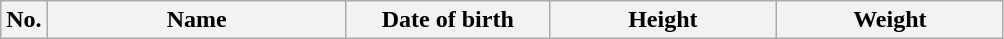<table class=wikitable sortable style=text-align:center;>
<tr>
<th>No.</th>
<th style=width:12em>Name</th>
<th style=width:8em>Date of birth</th>
<th style=width:9em>Height</th>
<th style=width:9em>Weight</th>
</tr>
</table>
